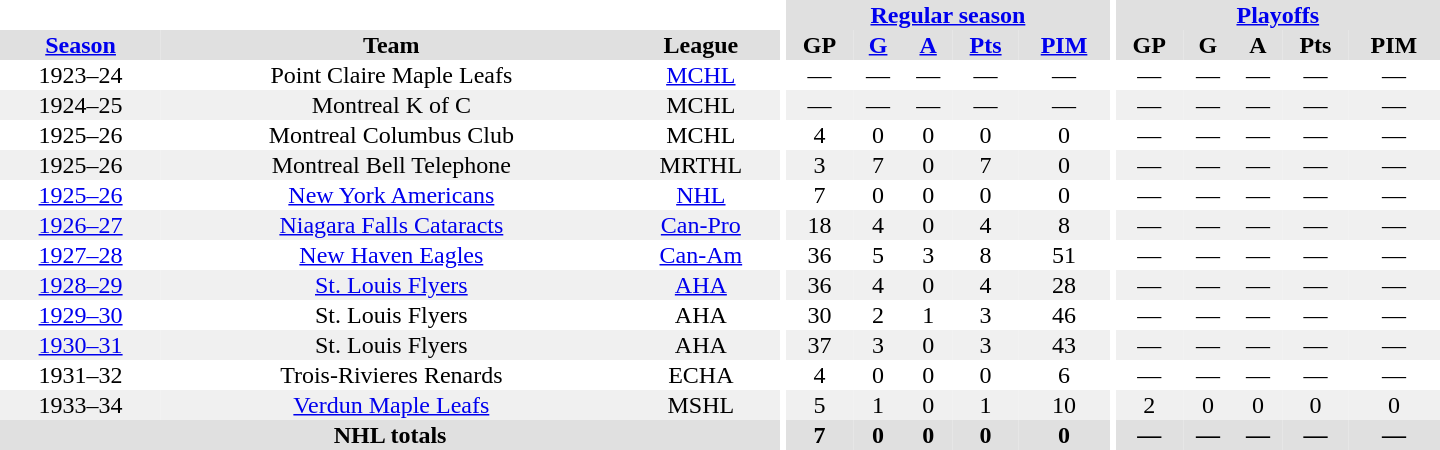<table border="0" cellpadding="1" cellspacing="0" style="text-align:center; width:60em">
<tr bgcolor="#e0e0e0">
<th colspan="3" bgcolor="#ffffff"></th>
<th rowspan="100" bgcolor="#ffffff"></th>
<th colspan="5"><a href='#'>Regular season</a></th>
<th rowspan="100" bgcolor="#ffffff"></th>
<th colspan="5"><a href='#'>Playoffs</a></th>
</tr>
<tr bgcolor="#e0e0e0">
<th><a href='#'>Season</a></th>
<th>Team</th>
<th>League</th>
<th>GP</th>
<th><a href='#'>G</a></th>
<th><a href='#'>A</a></th>
<th><a href='#'>Pts</a></th>
<th><a href='#'>PIM</a></th>
<th>GP</th>
<th>G</th>
<th>A</th>
<th>Pts</th>
<th>PIM</th>
</tr>
<tr>
<td>1923–24</td>
<td>Point Claire Maple Leafs</td>
<td><a href='#'>MCHL</a></td>
<td>—</td>
<td>—</td>
<td>—</td>
<td>—</td>
<td>—</td>
<td>—</td>
<td>—</td>
<td>—</td>
<td>—</td>
<td>—</td>
</tr>
<tr bgcolor="#f0f0f0">
<td>1924–25</td>
<td>Montreal K of C</td>
<td>MCHL</td>
<td>—</td>
<td>—</td>
<td>—</td>
<td>—</td>
<td>—</td>
<td>—</td>
<td>—</td>
<td>—</td>
<td>—</td>
<td>—</td>
</tr>
<tr>
<td>1925–26</td>
<td>Montreal Columbus Club</td>
<td>MCHL</td>
<td>4</td>
<td>0</td>
<td>0</td>
<td>0</td>
<td>0</td>
<td>—</td>
<td>—</td>
<td>—</td>
<td>—</td>
<td>—</td>
</tr>
<tr bgcolor="#f0f0f0">
<td>1925–26</td>
<td>Montreal Bell Telephone</td>
<td>MRTHL</td>
<td>3</td>
<td>7</td>
<td>0</td>
<td>7</td>
<td>0</td>
<td>—</td>
<td>—</td>
<td>—</td>
<td>—</td>
<td>—</td>
</tr>
<tr>
<td><a href='#'>1925–26</a></td>
<td><a href='#'>New York Americans</a></td>
<td><a href='#'>NHL</a></td>
<td>7</td>
<td>0</td>
<td>0</td>
<td>0</td>
<td>0</td>
<td>—</td>
<td>—</td>
<td>—</td>
<td>—</td>
<td>—</td>
</tr>
<tr bgcolor="#f0f0f0">
<td><a href='#'>1926–27</a></td>
<td><a href='#'>Niagara Falls Cataracts</a></td>
<td><a href='#'>Can-Pro</a></td>
<td>18</td>
<td>4</td>
<td>0</td>
<td>4</td>
<td>8</td>
<td>—</td>
<td>—</td>
<td>—</td>
<td>—</td>
<td>—</td>
</tr>
<tr>
<td><a href='#'>1927–28</a></td>
<td><a href='#'>New Haven Eagles</a></td>
<td><a href='#'>Can-Am</a></td>
<td>36</td>
<td>5</td>
<td>3</td>
<td>8</td>
<td>51</td>
<td>—</td>
<td>—</td>
<td>—</td>
<td>—</td>
<td>—</td>
</tr>
<tr bgcolor="#f0f0f0">
<td><a href='#'>1928–29</a></td>
<td><a href='#'>St. Louis Flyers</a></td>
<td><a href='#'>AHA</a></td>
<td>36</td>
<td>4</td>
<td>0</td>
<td>4</td>
<td>28</td>
<td>—</td>
<td>—</td>
<td>—</td>
<td>—</td>
<td>—</td>
</tr>
<tr>
<td><a href='#'>1929–30</a></td>
<td>St. Louis Flyers</td>
<td>AHA</td>
<td>30</td>
<td>2</td>
<td>1</td>
<td>3</td>
<td>46</td>
<td>—</td>
<td>—</td>
<td>—</td>
<td>—</td>
<td>—</td>
</tr>
<tr bgcolor="#f0f0f0">
<td><a href='#'>1930–31</a></td>
<td>St. Louis Flyers</td>
<td>AHA</td>
<td>37</td>
<td>3</td>
<td>0</td>
<td>3</td>
<td>43</td>
<td>—</td>
<td>—</td>
<td>—</td>
<td>—</td>
<td>—</td>
</tr>
<tr>
<td>1931–32</td>
<td>Trois-Rivieres Renards</td>
<td>ECHA</td>
<td>4</td>
<td>0</td>
<td>0</td>
<td>0</td>
<td>6</td>
<td>—</td>
<td>—</td>
<td>—</td>
<td>—</td>
<td>—</td>
</tr>
<tr bgcolor="#f0f0f0">
<td>1933–34</td>
<td><a href='#'>Verdun Maple Leafs</a></td>
<td>MSHL</td>
<td>5</td>
<td>1</td>
<td>0</td>
<td>1</td>
<td>10</td>
<td>2</td>
<td>0</td>
<td>0</td>
<td>0</td>
<td>0</td>
</tr>
<tr bgcolor="#e0e0e0">
<th colspan="3">NHL totals</th>
<th>7</th>
<th>0</th>
<th>0</th>
<th>0</th>
<th>0</th>
<th>—</th>
<th>—</th>
<th>—</th>
<th>—</th>
<th>—</th>
</tr>
</table>
